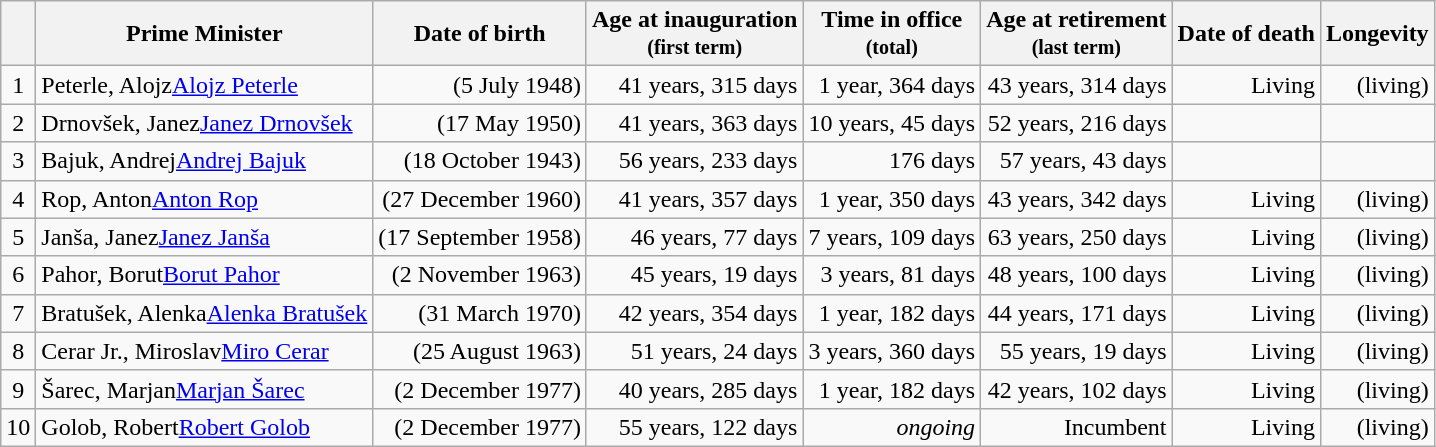<table class="wikitable sortable">
<tr>
<th></th>
<th>Prime Minister</th>
<th>Date of birth</th>
<th>Age at inauguration<br><small>(first term)</small></th>
<th>Time in office<br><small>(total)</small></th>
<th>Age at retirement<br><small>(last term)</small></th>
<th>Date of death</th>
<th>Longevity</th>
</tr>
<tr>
<td align="center">1</td>
<td><span>Peterle, Alojz</span><a href='#'>Alojz Peterle</a></td>
<td align=right><span>(<span>5 July 1948</span>)</span></td>
<td align=right>41 years, 315 days</td>
<td align=right>1 year, 364 days</td>
<td align=right>43 years, 314 days</td>
<td align=right>Living</td>
<td align=right> (living)</td>
</tr>
<tr>
<td align="center">2</td>
<td><span>Drnovšek, Janez</span><a href='#'>Janez Drnovšek</a></td>
<td align=right><span>(<span>17 May 1950</span>)</span></td>
<td align=right>41 years, 363 days</td>
<td align=right>10 years, 45 days</td>
<td align=right>52 years, 216 days</td>
<td align=right></td>
<td align=right></td>
</tr>
<tr>
<td align="center">3</td>
<td><span>Bajuk, Andrej</span><a href='#'>Andrej Bajuk</a></td>
<td align=right><span>(<span>18 October 1943</span>)</span></td>
<td align=right>56 years, 233 days</td>
<td align=right>176 days</td>
<td align=right>57 years, 43 days</td>
<td align=right></td>
<td align=right></td>
</tr>
<tr>
<td align="center">4</td>
<td><span>Rop, Anton</span><a href='#'>Anton Rop</a></td>
<td align=right><span>(<span>27 December 1960</span>)</span></td>
<td align=right>41 years, 357 days</td>
<td align=right>1 year, 350 days</td>
<td align=right>43 years, 342 days</td>
<td align=right>Living</td>
<td align=right> (living)</td>
</tr>
<tr>
<td align="center">5</td>
<td><span>Janša, Janez</span><a href='#'>Janez Janša</a></td>
<td align=right><span>(<span>17 September 1958</span>)</span></td>
<td align=right>46 years, 77 days</td>
<td align=right>7 years, 109 days</td>
<td align=right>63 years, 250 days</td>
<td align=right>Living</td>
<td align=right> (living)</td>
</tr>
<tr>
<td align="center">6</td>
<td><span>Pahor, Borut</span><a href='#'>Borut Pahor</a></td>
<td align=right><span>(<span>2 November 1963</span>)</span></td>
<td align=right>45 years, 19 days</td>
<td align=right>3 years, 81 days</td>
<td align=right>48 years, 100 days</td>
<td align=right>Living</td>
<td align=right> (living)</td>
</tr>
<tr>
<td align="center">7</td>
<td><span>Bratušek, Alenka</span><a href='#'>Alenka Bratušek</a></td>
<td align=right><span>(<span>31 March 1970</span>)</span></td>
<td align=right>42 years, 354 days</td>
<td align=right>1 year, 182 days</td>
<td align=right>44 years, 171 days</td>
<td align=right>Living</td>
<td align=right> (living)</td>
</tr>
<tr>
<td align="center">8</td>
<td><span>Cerar Jr., Miroslav</span><a href='#'>Miro Cerar</a></td>
<td align=right><span>(<span>25 August 1963</span>)</span></td>
<td align=right>51 years, 24 days</td>
<td align=right>3 years, 360 days</td>
<td align=right>55 years, 19 days</td>
<td align=right>Living</td>
<td align=right> (living)</td>
</tr>
<tr>
<td align="center">9</td>
<td><span>Šarec, Marjan</span><a href='#'>Marjan Šarec</a></td>
<td align=right><span>(<span>2 December 1977</span>)</span></td>
<td align=right>40 years, 285 days</td>
<td align=right>1 year, 182 days</td>
<td align=right>42 years, 102 days</td>
<td align=right>Living</td>
<td align=right> (living)</td>
</tr>
<tr>
<td align="center">10</td>
<td><span>Golob, Robert</span><a href='#'>Robert Golob</a></td>
<td align=right><span>(<span>2 December 1977</span>)</span></td>
<td align=right>55 years, 122 days</td>
<td align=right><em>ongoing</em></td>
<td align=right>Incumbent</td>
<td align=right>Living</td>
<td align=right> (living)</td>
</tr>
</table>
